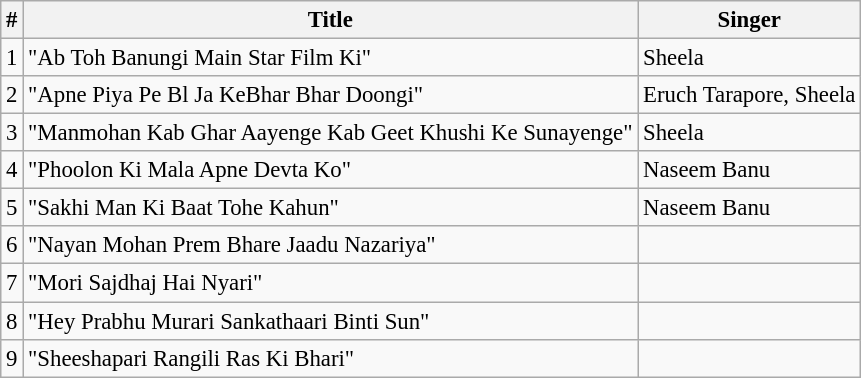<table class="wikitable" style="font-size:95%;">
<tr>
<th>#</th>
<th>Title</th>
<th>Singer</th>
</tr>
<tr>
<td>1</td>
<td>"Ab Toh Banungi Main Star Film Ki"</td>
<td>Sheela</td>
</tr>
<tr>
<td>2</td>
<td>"Apne Piya Pe Bl Ja KeBhar Bhar Doongi"</td>
<td>Eruch Tarapore, Sheela</td>
</tr>
<tr>
<td>3</td>
<td>"Manmohan Kab Ghar Aayenge Kab Geet Khushi Ke Sunayenge"</td>
<td>Sheela</td>
</tr>
<tr>
<td>4</td>
<td>"Phoolon Ki Mala Apne Devta Ko"</td>
<td>Naseem Banu</td>
</tr>
<tr>
<td>5</td>
<td>"Sakhi Man Ki Baat Tohe Kahun"</td>
<td>Naseem Banu</td>
</tr>
<tr>
<td>6</td>
<td>"Nayan Mohan Prem Bhare Jaadu Nazariya"</td>
<td></td>
</tr>
<tr>
<td>7</td>
<td>"Mori Sajdhaj Hai Nyari"</td>
<td></td>
</tr>
<tr>
<td>8</td>
<td>"Hey Prabhu Murari Sankathaari Binti Sun"</td>
<td></td>
</tr>
<tr>
<td>9</td>
<td>"Sheeshapari Rangili Ras Ki Bhari"</td>
<td></td>
</tr>
</table>
